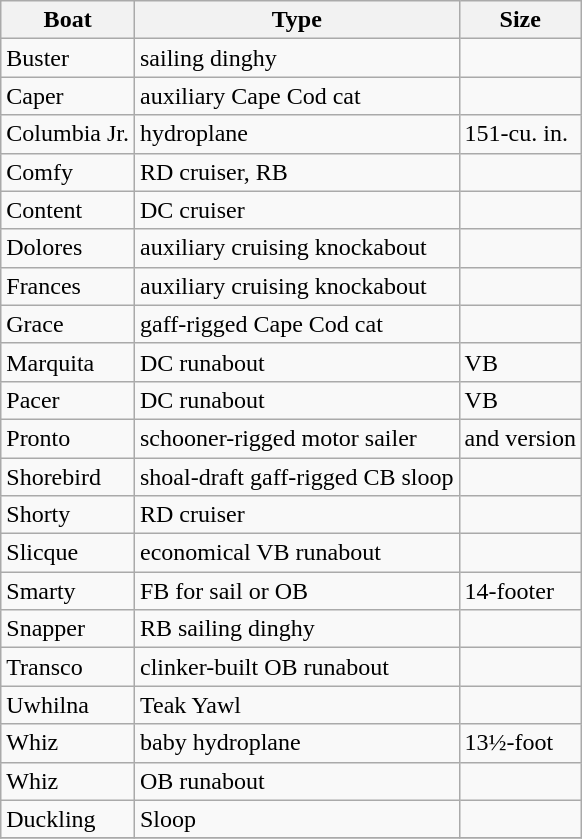<table class=wikitable>
<tr>
<th>Boat</th>
<th>Type</th>
<th>Size</th>
</tr>
<tr>
<td>Buster</td>
<td>sailing dinghy</td>
<td></td>
</tr>
<tr>
<td>Caper</td>
<td>auxiliary Cape Cod cat</td>
<td></td>
</tr>
<tr>
<td>Columbia Jr.</td>
<td>hydroplane</td>
<td>151-cu. in.</td>
</tr>
<tr>
<td>Comfy</td>
<td>RD cruiser, RB</td>
<td></td>
</tr>
<tr>
<td>Content</td>
<td>DC cruiser</td>
<td></td>
</tr>
<tr>
<td>Dolores</td>
<td>auxiliary cruising knockabout</td>
<td></td>
</tr>
<tr>
<td>Frances</td>
<td>auxiliary cruising knockabout</td>
<td></td>
</tr>
<tr>
<td>Grace</td>
<td>gaff-rigged Cape Cod cat</td>
<td></td>
</tr>
<tr>
<td>Marquita</td>
<td>DC runabout</td>
<td> VB</td>
</tr>
<tr>
<td>Pacer</td>
<td>DC runabout</td>
<td> VB</td>
</tr>
<tr>
<td>Pronto</td>
<td>schooner-rigged motor sailer</td>
<td>  and  version</td>
</tr>
<tr>
<td>Shorebird</td>
<td>shoal-draft gaff-rigged CB sloop</td>
<td></td>
</tr>
<tr>
<td>Shorty</td>
<td>RD cruiser</td>
<td></td>
</tr>
<tr>
<td>Slicque</td>
<td>economical VB runabout</td>
<td></td>
</tr>
<tr>
<td>Smarty</td>
<td>FB for sail or OB</td>
<td>14-footer</td>
</tr>
<tr>
<td>Snapper</td>
<td>RB sailing dinghy</td>
<td></td>
</tr>
<tr>
<td>Transco</td>
<td>clinker-built OB runabout</td>
<td></td>
</tr>
<tr>
<td>Uwhilna</td>
<td>Teak Yawl</td>
<td></td>
</tr>
<tr>
<td>Whiz</td>
<td>baby hydroplane</td>
<td>13½-foot</td>
</tr>
<tr>
<td>Whiz</td>
<td>OB runabout</td>
<td></td>
</tr>
<tr>
<td>Duckling</td>
<td>Sloop</td>
<td></td>
</tr>
<tr>
</tr>
</table>
